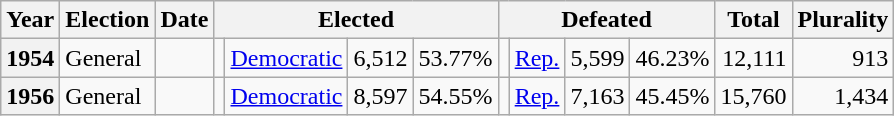<table class=wikitable>
<tr>
<th>Year</th>
<th>Election</th>
<th>Date</th>
<th ! colspan="4">Elected</th>
<th ! colspan="4">Defeated</th>
<th>Total</th>
<th>Plurality</th>
</tr>
<tr>
<th valign="top">1954</th>
<td valign="top">General</td>
<td valign="top"></td>
<td valign="top"></td>
<td valign="top" ><a href='#'>Democratic</a></td>
<td valign="top" align="right">6,512</td>
<td valign="top" align="right">53.77%</td>
<td valign="top"></td>
<td valign="top" ><a href='#'>Rep.</a></td>
<td valign="top" align="right">5,599</td>
<td valign="top" align="right">46.23%</td>
<td valign="top" align="right">12,111</td>
<td valign="top" align="right">913</td>
</tr>
<tr>
<th valign="top">1956</th>
<td valign="top">General</td>
<td valign="top"></td>
<td valign="top"></td>
<td valign="top" ><a href='#'>Democratic</a></td>
<td valign="top" align="right">8,597</td>
<td valign="top" align="right">54.55%</td>
<td valign="top"></td>
<td valign="top" ><a href='#'>Rep.</a></td>
<td valign="top" align="right">7,163</td>
<td valign="top" align="right">45.45%</td>
<td valign="top" align="right">15,760</td>
<td valign="top" align="right">1,434</td>
</tr>
</table>
